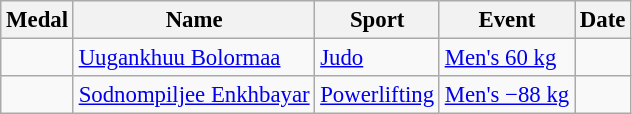<table class="wikitable sortable" style="font-size: 95%">
<tr>
<th>Medal</th>
<th>Name</th>
<th>Sport</th>
<th>Event</th>
<th>Date</th>
</tr>
<tr>
<td></td>
<td><a href='#'>Uugankhuu Bolormaa</a></td>
<td><a href='#'>Judo</a></td>
<td><a href='#'>Men's 60 kg</a></td>
<td></td>
</tr>
<tr>
<td></td>
<td><a href='#'>Sodnompiljee Enkhbayar</a></td>
<td><a href='#'>Powerlifting</a></td>
<td><a href='#'>Men's −88 kg</a></td>
<td></td>
</tr>
</table>
